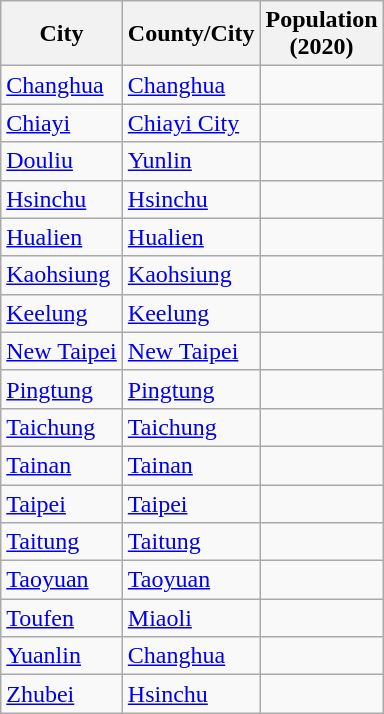<table class="wikitable sortable sticky-header col3right">
<tr>
<th>City</th>
<th>County/City</th>
<th>Population<br>(2020)</th>
</tr>
<tr>
<td><a href='#'>Changhua</a></td>
<td><a href='#'>Changhua</a></td>
<td></td>
</tr>
<tr>
<td><a href='#'>Chiayi</a></td>
<td><a href='#'>Chiayi City</a></td>
<td></td>
</tr>
<tr>
<td><a href='#'>Douliu</a></td>
<td><a href='#'>Yunlin</a></td>
<td></td>
</tr>
<tr>
<td><a href='#'>Hsinchu</a></td>
<td><a href='#'>Hsinchu</a></td>
<td></td>
</tr>
<tr>
<td><a href='#'>Hualien</a></td>
<td><a href='#'>Hualien</a></td>
<td></td>
</tr>
<tr>
<td><a href='#'>Kaohsiung</a></td>
<td><a href='#'>Kaohsiung</a></td>
<td></td>
</tr>
<tr>
<td><a href='#'>Keelung</a></td>
<td><a href='#'>Keelung</a></td>
<td></td>
</tr>
<tr>
<td><a href='#'>New Taipei</a></td>
<td><a href='#'>New Taipei</a></td>
<td></td>
</tr>
<tr>
<td><a href='#'>Pingtung</a></td>
<td><a href='#'>Pingtung</a></td>
<td></td>
</tr>
<tr>
<td><a href='#'>Taichung</a></td>
<td><a href='#'>Taichung</a></td>
<td></td>
</tr>
<tr>
<td><a href='#'>Tainan</a></td>
<td><a href='#'>Tainan</a></td>
<td></td>
</tr>
<tr>
<td><a href='#'>Taipei</a></td>
<td><a href='#'>Taipei</a></td>
<td></td>
</tr>
<tr>
<td><a href='#'>Taitung</a></td>
<td><a href='#'>Taitung</a></td>
<td></td>
</tr>
<tr>
<td><a href='#'>Taoyuan</a></td>
<td><a href='#'>Taoyuan</a></td>
<td></td>
</tr>
<tr>
<td><a href='#'>Toufen</a></td>
<td><a href='#'>Miaoli</a></td>
<td></td>
</tr>
<tr>
<td><a href='#'>Yuanlin</a></td>
<td><a href='#'>Changhua</a></td>
<td></td>
</tr>
<tr>
<td><a href='#'>Zhubei</a></td>
<td><a href='#'>Hsinchu</a></td>
<td></td>
</tr>
</table>
